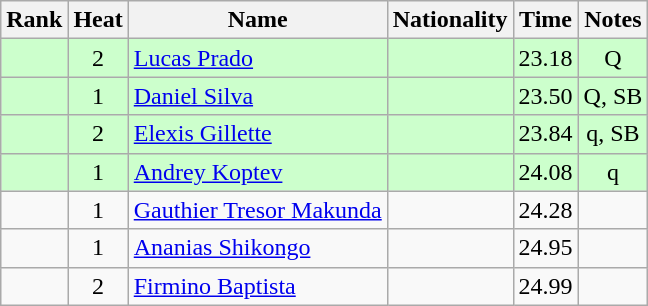<table class="wikitable sortable" style="text-align:center">
<tr>
<th>Rank</th>
<th>Heat</th>
<th>Name</th>
<th>Nationality</th>
<th>Time</th>
<th>Notes</th>
</tr>
<tr bgcolor=ccffcc>
<td></td>
<td>2</td>
<td align=left><a href='#'>Lucas Prado</a></td>
<td align=left></td>
<td>23.18</td>
<td>Q</td>
</tr>
<tr bgcolor=ccffcc>
<td></td>
<td>1</td>
<td align=left><a href='#'>Daniel Silva</a></td>
<td align=left></td>
<td>23.50</td>
<td>Q, SB</td>
</tr>
<tr bgcolor=ccffcc>
<td></td>
<td>2</td>
<td align=left><a href='#'>Elexis Gillette</a></td>
<td align=left></td>
<td>23.84</td>
<td>q, SB</td>
</tr>
<tr bgcolor=ccffcc>
<td></td>
<td>1</td>
<td align=left><a href='#'>Andrey Koptev</a></td>
<td align=left></td>
<td>24.08</td>
<td>q</td>
</tr>
<tr>
<td></td>
<td>1</td>
<td align=left><a href='#'>Gauthier Tresor Makunda</a></td>
<td align=left></td>
<td>24.28</td>
<td></td>
</tr>
<tr>
<td></td>
<td>1</td>
<td align=left><a href='#'>Ananias Shikongo</a></td>
<td align=left></td>
<td>24.95</td>
<td></td>
</tr>
<tr>
<td></td>
<td>2</td>
<td align=left><a href='#'>Firmino Baptista</a></td>
<td align=left></td>
<td>24.99</td>
<td></td>
</tr>
</table>
